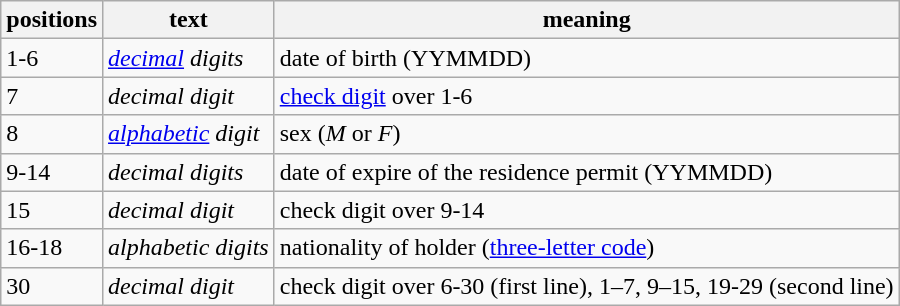<table class="wikitable">
<tr>
<th>positions</th>
<th>text</th>
<th>meaning</th>
</tr>
<tr>
<td>1-6</td>
<td><em><a href='#'>decimal</a> digits</em></td>
<td>date of birth (YYMMDD)</td>
</tr>
<tr>
<td>7</td>
<td><em>decimal digit</em></td>
<td><a href='#'>check digit</a> over 1-6</td>
</tr>
<tr>
<td>8</td>
<td><em><a href='#'>alphabetic</a> digit</em></td>
<td>sex (<em>M</em> or <em>F</em>)</td>
</tr>
<tr>
<td>9-14</td>
<td><em>decimal digits</em></td>
<td>date of expire of the residence permit (YYMMDD)</td>
</tr>
<tr>
<td>15</td>
<td><em>decimal digit</em></td>
<td>check digit over 9-14</td>
</tr>
<tr>
<td>16-18</td>
<td><em>alphabetic digits</em></td>
<td>nationality of holder (<a href='#'>three-letter code</a>)</td>
</tr>
<tr>
<td>30</td>
<td><em>decimal digit</em></td>
<td>check digit over 6-30 (first line), 1–7, 9–15, 19-29 (second line)</td>
</tr>
</table>
